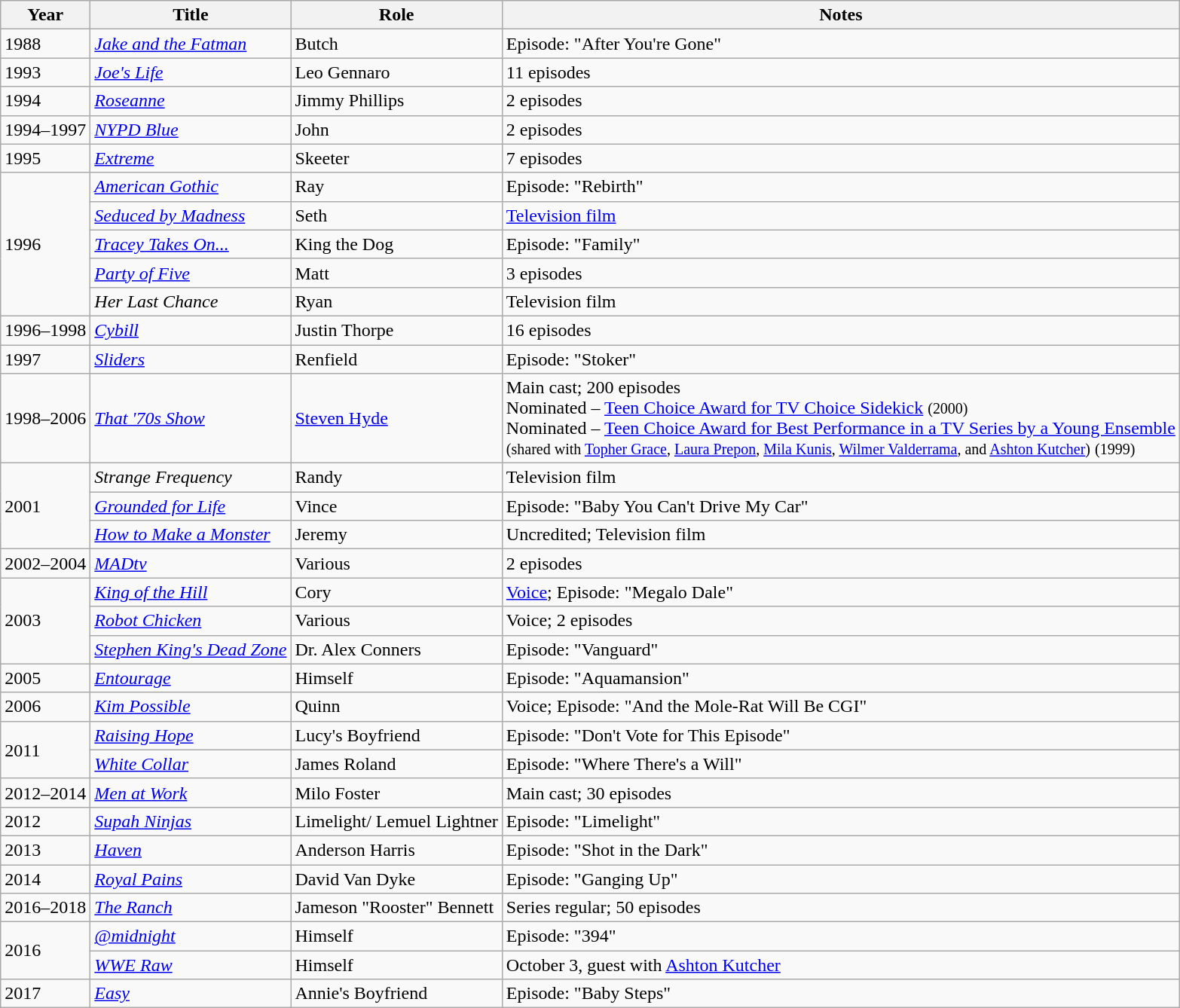<table class="wikitable sortable">
<tr>
<th>Year</th>
<th>Title</th>
<th>Role</th>
<th class="sortable">Notes</th>
</tr>
<tr>
<td>1988</td>
<td><em><a href='#'>Jake and the Fatman</a></em></td>
<td>Butch</td>
<td>Episode: "After You're Gone"</td>
</tr>
<tr>
<td>1993</td>
<td><em><a href='#'>Joe's Life</a></em></td>
<td>Leo Gennaro</td>
<td>11 episodes</td>
</tr>
<tr>
<td>1994</td>
<td><em><a href='#'>Roseanne</a></em></td>
<td>Jimmy Phillips</td>
<td>2 episodes</td>
</tr>
<tr>
<td>1994–1997</td>
<td><em><a href='#'>NYPD Blue</a></em></td>
<td>John</td>
<td>2 episodes</td>
</tr>
<tr>
<td>1995</td>
<td><em><a href='#'>Extreme</a></em></td>
<td>Skeeter</td>
<td>7 episodes</td>
</tr>
<tr>
<td rowspan=5>1996</td>
<td><em><a href='#'>American Gothic</a></em></td>
<td>Ray</td>
<td>Episode: "Rebirth"</td>
</tr>
<tr>
<td><em><a href='#'>Seduced by Madness</a></em></td>
<td>Seth</td>
<td><a href='#'>Television film</a></td>
</tr>
<tr>
<td><em><a href='#'>Tracey Takes On...</a></em></td>
<td>King the Dog</td>
<td>Episode: "Family"</td>
</tr>
<tr>
<td><em><a href='#'>Party of Five</a></em></td>
<td>Matt</td>
<td>3 episodes</td>
</tr>
<tr>
<td><em>Her Last Chance</em></td>
<td>Ryan</td>
<td>Television film</td>
</tr>
<tr>
<td>1996–1998</td>
<td><em><a href='#'>Cybill</a></em></td>
<td>Justin Thorpe</td>
<td>16 episodes</td>
</tr>
<tr>
<td>1997</td>
<td><em><a href='#'>Sliders</a></em></td>
<td>Renfield</td>
<td>Episode: "Stoker"</td>
</tr>
<tr>
<td>1998–2006</td>
<td><em><a href='#'>That '70s Show</a></em></td>
<td><a href='#'>Steven Hyde</a></td>
<td>Main cast; 200 episodes<br>Nominated – <a href='#'>Teen Choice Award for TV Choice Sidekick</a> <small>(2000)</small><br>Nominated – <a href='#'>Teen Choice Award for Best Performance in a TV Series by a Young Ensemble</a><br><small>(shared with <a href='#'>Topher Grace</a>, <a href='#'>Laura Prepon</a>, <a href='#'>Mila Kunis</a>, <a href='#'>Wilmer Valderrama</a>, and <a href='#'>Ashton Kutcher</a>)</small> <small>(1999)</small></td>
</tr>
<tr>
<td rowspan=3>2001</td>
<td><em>Strange Frequency</em></td>
<td>Randy</td>
<td>Television film</td>
</tr>
<tr>
<td><em><a href='#'>Grounded for Life</a></em></td>
<td>Vince</td>
<td>Episode: "Baby You Can't Drive My Car"</td>
</tr>
<tr>
<td><em><a href='#'>How to Make a Monster</a></em></td>
<td>Jeremy</td>
<td>Uncredited; Television film</td>
</tr>
<tr>
<td>2002–2004</td>
<td><em><a href='#'>MADtv</a></em></td>
<td>Various</td>
<td>2 episodes</td>
</tr>
<tr>
<td rowspan=3>2003</td>
<td><em><a href='#'>King of the Hill</a></em></td>
<td>Cory</td>
<td><a href='#'>Voice</a>; Episode: "Megalo Dale"</td>
</tr>
<tr>
<td><em><a href='#'>Robot Chicken</a></em></td>
<td>Various</td>
<td>Voice; 2 episodes</td>
</tr>
<tr>
<td><em><a href='#'>Stephen King's Dead Zone</a></em></td>
<td>Dr. Alex Conners</td>
<td>Episode: "Vanguard"</td>
</tr>
<tr>
<td>2005</td>
<td><em><a href='#'>Entourage</a></em></td>
<td>Himself</td>
<td>Episode: "Aquamansion"</td>
</tr>
<tr>
<td>2006</td>
<td><em><a href='#'>Kim Possible</a></em></td>
<td>Quinn</td>
<td>Voice; Episode: "And the Mole-Rat Will Be CGI"</td>
</tr>
<tr>
<td rowspan=2>2011</td>
<td><em><a href='#'>Raising Hope</a></em></td>
<td>Lucy's Boyfriend</td>
<td>Episode: "Don't Vote for This Episode"</td>
</tr>
<tr>
<td><em><a href='#'>White Collar</a></em></td>
<td>James Roland</td>
<td>Episode: "Where There's a Will"</td>
</tr>
<tr>
<td>2012–2014</td>
<td><em><a href='#'>Men at Work</a></em></td>
<td>Milo Foster</td>
<td>Main cast; 30 episodes</td>
</tr>
<tr>
<td>2012</td>
<td><em><a href='#'>Supah Ninjas</a></em></td>
<td>Limelight/ Lemuel Lightner</td>
<td>Episode: "Limelight"</td>
</tr>
<tr>
<td>2013</td>
<td><em><a href='#'>Haven</a></em></td>
<td>Anderson Harris</td>
<td>Episode: "Shot in the Dark"</td>
</tr>
<tr>
<td>2014</td>
<td><em><a href='#'>Royal Pains</a></em></td>
<td>David Van Dyke</td>
<td>Episode: "Ganging Up"</td>
</tr>
<tr>
<td>2016–2018</td>
<td><em><a href='#'>The Ranch</a></em></td>
<td>Jameson "Rooster" Bennett</td>
<td>Series regular; 50 episodes</td>
</tr>
<tr>
<td rowspan=2>2016</td>
<td><em><a href='#'>@midnight</a></em></td>
<td>Himself</td>
<td>Episode: "394"</td>
</tr>
<tr>
<td><em><a href='#'>WWE Raw</a></em></td>
<td>Himself</td>
<td>October 3, guest with <a href='#'>Ashton Kutcher</a></td>
</tr>
<tr>
<td>2017</td>
<td><em><a href='#'>Easy</a></em></td>
<td>Annie's Boyfriend</td>
<td>Episode: "Baby Steps"</td>
</tr>
</table>
